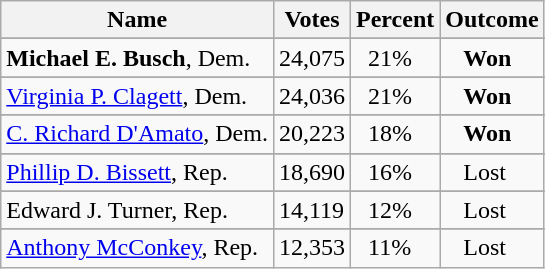<table class="wikitable">
<tr>
<th>Name</th>
<th>Votes</th>
<th>Percent</th>
<th>Outcome</th>
</tr>
<tr>
</tr>
<tr>
<td><strong>Michael E. Busch</strong>, Dem.</td>
<td>24,075</td>
<td>  21%</td>
<td>   <strong>Won</strong></td>
</tr>
<tr>
</tr>
<tr>
<td><a href='#'>Virginia P. Clagett</a>, Dem.</td>
<td>24,036</td>
<td>  21%</td>
<td>   <strong>Won</strong></td>
</tr>
<tr>
</tr>
<tr>
<td><a href='#'>C. Richard D'Amato</a>, Dem.</td>
<td>20,223</td>
<td>  18%</td>
<td>   <strong>Won</strong></td>
</tr>
<tr>
</tr>
<tr>
<td><a href='#'>Phillip D. Bissett</a>, Rep.</td>
<td>18,690</td>
<td>  16%</td>
<td>   Lost</td>
</tr>
<tr>
</tr>
<tr>
<td>Edward J. Turner, Rep.</td>
<td>14,119</td>
<td>  12%</td>
<td>   Lost</td>
</tr>
<tr>
</tr>
<tr>
<td><a href='#'>Anthony McConkey</a>, Rep.</td>
<td>12,353</td>
<td>  11%</td>
<td>   Lost</td>
</tr>
</table>
